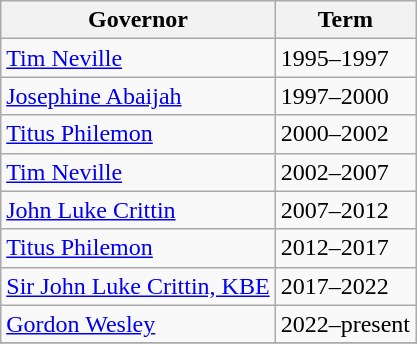<table class="wikitable">
<tr>
<th><strong>Governor</strong></th>
<th><strong>Term</strong></th>
</tr>
<tr>
<td><a href='#'>Tim Neville</a></td>
<td>1995–1997</td>
</tr>
<tr>
<td><a href='#'>Josephine Abaijah</a></td>
<td>1997–2000</td>
</tr>
<tr>
<td><a href='#'>Titus Philemon</a></td>
<td>2000–2002</td>
</tr>
<tr>
<td><a href='#'>Tim Neville</a></td>
<td>2002–2007</td>
</tr>
<tr>
<td><a href='#'>John Luke Crittin</a></td>
<td>2007–2012</td>
</tr>
<tr>
<td><a href='#'>Titus Philemon</a></td>
<td>2012–2017</td>
</tr>
<tr>
<td><a href='#'>Sir John Luke Crittin, KBE</a></td>
<td>2017–2022</td>
</tr>
<tr>
<td><a href='#'>Gordon Wesley</a></td>
<td>2022–present</td>
</tr>
<tr>
</tr>
</table>
